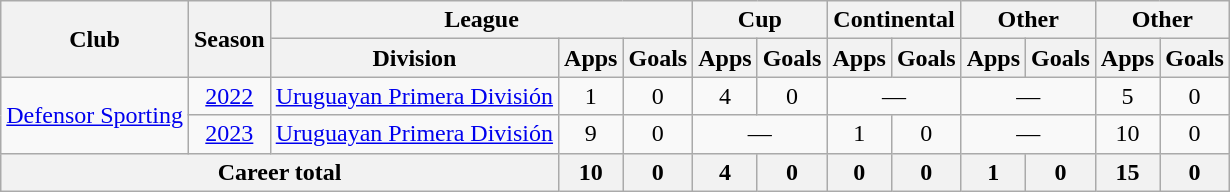<table class="wikitable" Style="text-align: center">
<tr>
<th rowspan="2">Club</th>
<th rowspan="2">Season</th>
<th colspan="3">League</th>
<th colspan="2">Cup</th>
<th colspan="2">Continental</th>
<th colspan="2">Other</th>
<th colspan="2">Other</th>
</tr>
<tr>
<th>Division</th>
<th>Apps</th>
<th>Goals</th>
<th>Apps</th>
<th>Goals</th>
<th>Apps</th>
<th>Goals</th>
<th>Apps</th>
<th>Goals</th>
<th>Apps</th>
<th>Goals</th>
</tr>
<tr>
<td rowspan="2"><a href='#'>Defensor Sporting</a></td>
<td><a href='#'>2022</a></td>
<td><a href='#'>Uruguayan Primera División</a></td>
<td>1</td>
<td>0</td>
<td>4</td>
<td>0</td>
<td colspan="2">—</td>
<td colspan="2">—</td>
<td>5</td>
<td>0</td>
</tr>
<tr>
<td><a href='#'>2023</a></td>
<td><a href='#'>Uruguayan Primera División</a></td>
<td>9</td>
<td>0</td>
<td colspan="2">—</td>
<td>1</td>
<td>0</td>
<td colspan="2">—</td>
<td>10</td>
<td>0</td>
</tr>
<tr>
<th colspan="3">Career total</th>
<th>10</th>
<th>0</th>
<th>4</th>
<th>0</th>
<th>0</th>
<th>0</th>
<th>1</th>
<th>0</th>
<th>15</th>
<th>0</th>
</tr>
</table>
